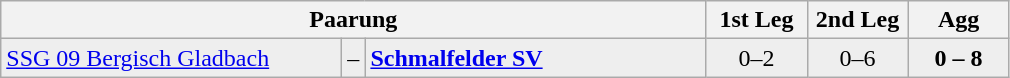<table class="wikitable">
<tr>
<th colspan="3" bgcolor="#EEEEEE">Paarung</th>
<th style="width:60px;" bgcolor="#EEEEEE">1st Leg</th>
<th style="width:60px;" bgcolor="#EEEEEE">2nd Leg</th>
<th style="width:60px;" bgcolor="#EEEEEE">Agg</th>
</tr>
<tr>
<td style="width:220px;" bgcolor="#EEEEEE"><a href='#'>SSG 09 Bergisch Gladbach</a></td>
<td align="center" bgcolor="#EEEEEE">–</td>
<td style="width:220px;" bgcolor="#EEEEEE"><strong><a href='#'>Schmalfelder SV</a></strong></td>
<td bgcolor="#EEEEEE" align="center">0–2</td>
<td bgcolor="#EEEEEE" align="center">0–6</td>
<td bgcolor="#EEEEEE" align="center"><strong>0 – 8</strong></td>
</tr>
</table>
